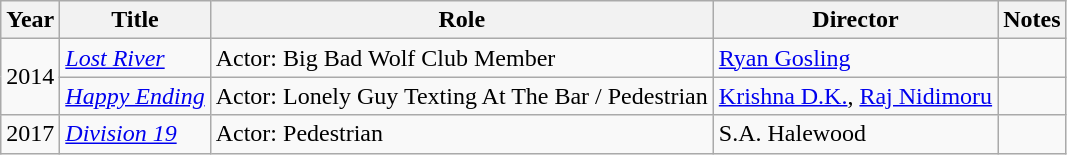<table class="wikitable sortable">
<tr>
<th>Year</th>
<th>Title</th>
<th>Role</th>
<th class="unsortable">Director</th>
<th class="unsortable">Notes</th>
</tr>
<tr>
<td rowspan="2">2014</td>
<td><em><a href='#'>Lost River</a> </em></td>
<td>Actor: Big Bad Wolf Club Member</td>
<td><a href='#'>Ryan Gosling</a></td>
<td></td>
</tr>
<tr>
<td><em><a href='#'>Happy Ending</a> </em></td>
<td>Actor: Lonely Guy Texting At The Bar / Pedestrian</td>
<td><a href='#'>Krishna D.K.</a>, <a href='#'>Raj Nidimoru</a></td>
<td></td>
</tr>
<tr>
<td>2017</td>
<td><em><a href='#'>Division 19</a></em></td>
<td>Actor: Pedestrian</td>
<td>S.A. Halewood</td>
<td></td>
</tr>
</table>
